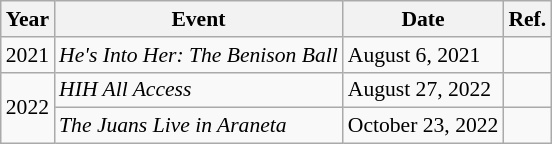<table class="wikitable" style="font-size:90%">
<tr>
<th>Year</th>
<th>Event</th>
<th>Date</th>
<th>Ref.</th>
</tr>
<tr>
<td>2021</td>
<td><em>He's Into Her: The Benison Ball</em></td>
<td>August 6, 2021</td>
<td align="center"></td>
</tr>
<tr>
<td rowspan="2">2022</td>
<td><em>HIH All Access</em></td>
<td>August 27, 2022</td>
<td align="center"></td>
</tr>
<tr>
<td><em>The Juans Live in Araneta</em></td>
<td>October 23, 2022</td>
<td align="center"><br></td>
</tr>
</table>
